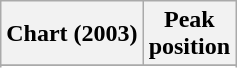<table class="wikitable sortable plainrowheaders" style="text-align:center">
<tr>
<th>Chart (2003)</th>
<th>Peak<br>position</th>
</tr>
<tr>
</tr>
<tr>
</tr>
<tr>
</tr>
<tr>
</tr>
<tr>
</tr>
<tr>
</tr>
<tr>
</tr>
<tr>
</tr>
<tr>
</tr>
<tr>
</tr>
<tr>
</tr>
<tr>
</tr>
<tr>
</tr>
<tr>
</tr>
</table>
